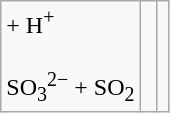<table class="wikitable">
<tr>
<td>   + H<sup>+</sup><br><br>SO<sub>3</sub><sup>2−</sup> + SO<sub>2</sub>   </td>
<td> </td>
<td></td>
</tr>
</table>
